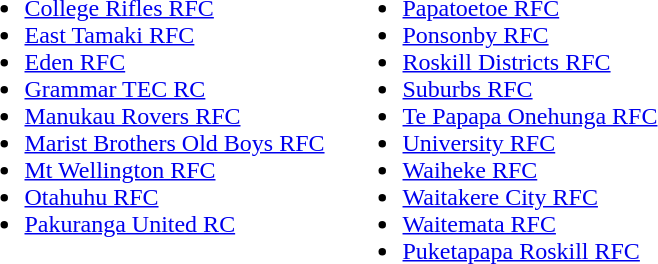<table border="0" cellpadding="5">
<tr valign=top>
<td><br><ul><li><a href='#'>College Rifles RFC</a></li><li><a href='#'>East Tamaki RFC</a></li><li><a href='#'>Eden RFC</a></li><li><a href='#'>Grammar TEC RC</a></li><li><a href='#'>Manukau Rovers RFC</a></li><li><a href='#'>Marist Brothers Old Boys RFC</a></li><li><a href='#'>Mt Wellington RFC</a></li><li><a href='#'>Otahuhu RFC</a></li><li><a href='#'>Pakuranga United RC</a></li></ul></td>
<td><br><ul><li><a href='#'>Papatoetoe RFC</a></li><li><a href='#'>Ponsonby RFC</a></li><li><a href='#'>Roskill Districts RFC</a></li><li><a href='#'>Suburbs RFC</a></li><li><a href='#'>Te Papapa Onehunga RFC</a></li><li><a href='#'>University RFC</a></li><li><a href='#'>Waiheke RFC</a></li><li><a href='#'>Waitakere City RFC</a></li><li><a href='#'>Waitemata RFC</a></li><li><a href='#'>Puketapapa Roskill RFC</a></li></ul></td>
</tr>
</table>
